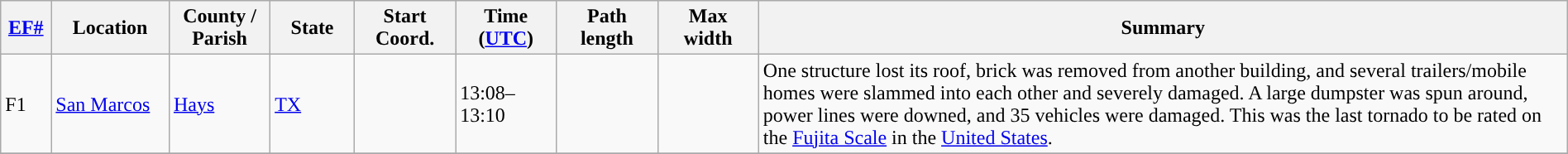<table class="wikitable sortable" style="width:100%;">
<tr>
<th scope="col"  style="width:3%; text-align:center;"><a href='#'>EF#</a></th>
<th scope="col"  style="width:7%; text-align:center;" class="unsortable">Location</th>
<th scope="col"  style="width:6%; text-align:center;" class="unsortable">County / Parish</th>
<th scope="col"  style="width:5%; text-align:center;">State</th>
<th scope="col"  style="width:6%; text-align:center;">Start Coord.</th>
<th scope="col"  style="width:6%; text-align:center;">Time (<a href='#'>UTC</a>)</th>
<th scope="col"  style="width:6%; text-align:center;">Path length</th>
<th scope="col"  style="width:6%; text-align:center;">Max width</th>
<th scope="col" class="unsortable" style="width:48%; text-align:center;">Summary</th>
</tr>
<tr>
<td>F1</td>
<td><a href='#'>San Marcos</a></td>
<td><a href='#'>Hays</a></td>
<td><a href='#'>TX</a></td>
<td></td>
<td>13:08–13:10</td>
<td></td>
<td></td>
<td>One structure lost its roof, brick was removed from another building, and several trailers/mobile homes were slammed into each other and severely damaged. A large dumpster was spun around, power lines were downed, and 35 vehicles were damaged. This was the last tornado to be rated on the <a href='#'>Fujita Scale</a> in the <a href='#'>United States</a>.</td>
</tr>
<tr>
</tr>
</table>
